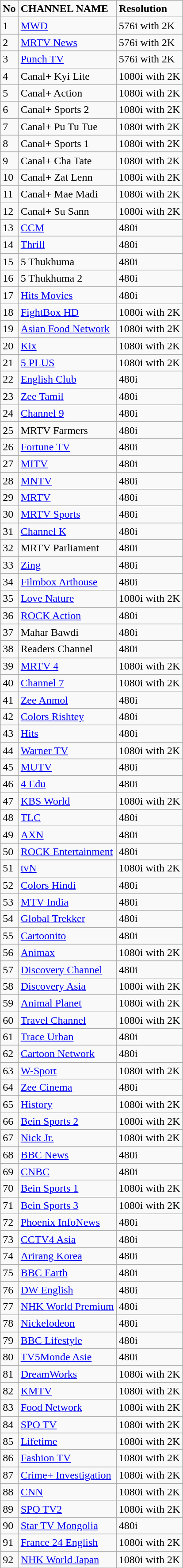<table class="wikitable">
<tr>
<td><strong>No</strong></td>
<td><strong>CHANNEL NAME</strong></td>
<td><strong>Resolution</strong></td>
</tr>
<tr>
<td>1</td>
<td><a href='#'>MWD</a></td>
<td>576i with 2K</td>
</tr>
<tr>
<td>2</td>
<td><a href='#'>MRTV News</a></td>
<td>576i with 2K</td>
</tr>
<tr>
<td>3</td>
<td><a href='#'>Punch TV</a></td>
<td>576i with 2K</td>
</tr>
<tr>
<td>4</td>
<td>Canal+ Kyi Lite</td>
<td>1080i with 2K</td>
</tr>
<tr>
<td>5</td>
<td>Canal+ Action</td>
<td>1080i with 2K</td>
</tr>
<tr>
<td>6</td>
<td>Canal+ Sports 2</td>
<td>1080i with 2K</td>
</tr>
<tr>
<td>7</td>
<td>Canal+ Pu Tu Tue</td>
<td>1080i with 2K</td>
</tr>
<tr>
<td>8</td>
<td>Canal+ Sports 1</td>
<td>1080i with 2K</td>
</tr>
<tr>
<td>9</td>
<td>Canal+ Cha Tate</td>
<td>1080i with 2K</td>
</tr>
<tr>
<td>10</td>
<td>Canal+ Zat Lenn</td>
<td>1080i with 2K</td>
</tr>
<tr>
<td>11</td>
<td>Canal+ Mae Madi</td>
<td>1080i with 2K</td>
</tr>
<tr>
<td>12</td>
<td>Canal+ Su Sann</td>
<td>1080i with 2K</td>
</tr>
<tr>
<td>13</td>
<td><a href='#'>CCM</a></td>
<td>480i</td>
</tr>
<tr>
<td>14</td>
<td><a href='#'>Thrill</a></td>
<td>480i</td>
</tr>
<tr>
<td>15</td>
<td>5 Thukhuma</td>
<td>480i</td>
</tr>
<tr>
<td>16</td>
<td>5 Thukhuma 2</td>
<td>480i</td>
</tr>
<tr>
<td>17</td>
<td><a href='#'>Hits Movies</a></td>
<td>480i</td>
</tr>
<tr>
<td>18</td>
<td><a href='#'>FightBox HD</a></td>
<td>1080i with 2K</td>
</tr>
<tr>
<td>19</td>
<td><a href='#'>Asian Food Network</a></td>
<td>1080i with 2K</td>
</tr>
<tr>
<td>20</td>
<td><a href='#'>Kix</a></td>
<td>1080i with 2K</td>
</tr>
<tr>
<td>21</td>
<td><a href='#'>5 PLUS</a></td>
<td>1080i with 2K</td>
</tr>
<tr>
<td>22</td>
<td><a href='#'>English Club</a></td>
<td>480i</td>
</tr>
<tr>
<td>23</td>
<td><a href='#'>Zee Tamil</a></td>
<td>480i</td>
</tr>
<tr>
<td>24</td>
<td><a href='#'>Channel 9</a></td>
<td>480i</td>
</tr>
<tr>
<td>25</td>
<td>MRTV Farmers</td>
<td>480i</td>
</tr>
<tr>
<td>26</td>
<td><a href='#'>Fortune TV</a></td>
<td>480i</td>
</tr>
<tr>
<td>27</td>
<td><a href='#'>MITV</a></td>
<td>480i</td>
</tr>
<tr>
<td>28</td>
<td><a href='#'>MNTV</a></td>
<td>480i</td>
</tr>
<tr>
<td>29</td>
<td><a href='#'>MRTV</a></td>
<td>480i</td>
</tr>
<tr>
<td>30</td>
<td><a href='#'>MRTV Sports</a></td>
<td>480i</td>
</tr>
<tr>
<td>31</td>
<td><a href='#'>Channel K</a></td>
<td>480i</td>
</tr>
<tr>
<td>32</td>
<td>MRTV Parliament</td>
<td>480i</td>
</tr>
<tr>
<td>33</td>
<td><a href='#'>Zing</a></td>
<td>480i</td>
</tr>
<tr>
<td>34</td>
<td><a href='#'>Filmbox Arthouse</a></td>
<td>480i</td>
</tr>
<tr>
<td>35</td>
<td><a href='#'>Love Nature</a></td>
<td>1080i with 2K</td>
</tr>
<tr>
<td>36</td>
<td><a href='#'>ROCK Action</a></td>
<td>480i</td>
</tr>
<tr>
<td>37</td>
<td>Mahar Bawdi</td>
<td>480i</td>
</tr>
<tr>
<td>38</td>
<td>Readers Channel</td>
<td>480i</td>
</tr>
<tr>
<td>39</td>
<td><a href='#'>MRTV 4</a></td>
<td>1080i with 2K</td>
</tr>
<tr>
<td>40</td>
<td><a href='#'>Channel 7</a></td>
<td>1080i with 2K</td>
</tr>
<tr>
<td>41</td>
<td><a href='#'>Zee Anmol</a></td>
<td>480i</td>
</tr>
<tr>
<td>42</td>
<td><a href='#'>Colors Rishtey</a></td>
<td>480i</td>
</tr>
<tr>
<td>43</td>
<td><a href='#'>Hits</a></td>
<td>480i</td>
</tr>
<tr>
<td>44</td>
<td><a href='#'>Warner TV</a></td>
<td>1080i with 2K</td>
</tr>
<tr>
<td>45</td>
<td><a href='#'>MUTV</a></td>
<td>480i</td>
</tr>
<tr>
<td>46</td>
<td><a href='#'>4 Edu</a></td>
<td>480i</td>
</tr>
<tr>
<td>47</td>
<td><a href='#'>KBS World</a></td>
<td>1080i with 2K</td>
</tr>
<tr>
<td>48</td>
<td><a href='#'>TLC</a></td>
<td>480i</td>
</tr>
<tr>
<td>49</td>
<td><a href='#'>AXN</a></td>
<td>480i</td>
</tr>
<tr>
<td>50</td>
<td><a href='#'>ROCK Entertainment</a></td>
<td>480i</td>
</tr>
<tr>
<td>51</td>
<td><a href='#'>tvN</a></td>
<td>1080i with 2K</td>
</tr>
<tr>
<td>52</td>
<td><a href='#'>Colors Hindi</a></td>
<td>480i</td>
</tr>
<tr>
<td>53</td>
<td><a href='#'>MTV India</a></td>
<td>480i</td>
</tr>
<tr>
<td>54</td>
<td><a href='#'>Global Trekker</a></td>
<td>480i</td>
</tr>
<tr>
<td>55</td>
<td><a href='#'>Cartoonito</a></td>
<td>480i</td>
</tr>
<tr>
<td>56</td>
<td><a href='#'>Animax</a></td>
<td>1080i with 2K</td>
</tr>
<tr>
<td>57</td>
<td><a href='#'>Discovery Channel</a></td>
<td>480i</td>
</tr>
<tr>
<td>58</td>
<td><a href='#'>Discovery Asia</a></td>
<td>1080i with 2K</td>
</tr>
<tr>
<td>59</td>
<td><a href='#'>Animal Planet</a></td>
<td>1080i with 2K</td>
</tr>
<tr>
<td>60</td>
<td><a href='#'>Travel Channel</a></td>
<td>1080i with 2K</td>
</tr>
<tr>
<td>61</td>
<td><a href='#'>Trace Urban</a></td>
<td>480i</td>
</tr>
<tr>
<td>62</td>
<td><a href='#'>Cartoon Network</a></td>
<td>480i</td>
</tr>
<tr>
<td>63</td>
<td><a href='#'>W-Sport</a></td>
<td>1080i with 2K</td>
</tr>
<tr>
<td>64</td>
<td><a href='#'>Zee Cinema</a></td>
<td>480i</td>
</tr>
<tr>
<td>65</td>
<td><a href='#'>History</a></td>
<td>1080i with 2K</td>
</tr>
<tr>
<td>66</td>
<td><a href='#'>Bein Sports 2</a></td>
<td>1080i with 2K</td>
</tr>
<tr>
<td>67</td>
<td><a href='#'>Nick Jr.</a></td>
<td>1080i with 2K</td>
</tr>
<tr>
<td>68</td>
<td><a href='#'>BBC News</a></td>
<td>480i</td>
</tr>
<tr>
<td>69</td>
<td><a href='#'>CNBC</a></td>
<td>480i</td>
</tr>
<tr>
<td>70</td>
<td><a href='#'>Bein Sports 1</a></td>
<td>1080i with 2K</td>
</tr>
<tr>
<td>71</td>
<td><a href='#'>Bein Sports 3</a></td>
<td>1080i with 2K</td>
</tr>
<tr>
<td>72</td>
<td><a href='#'>Phoenix InfoNews</a></td>
<td>480i</td>
</tr>
<tr>
<td>73</td>
<td><a href='#'>CCTV4 Asia</a></td>
<td>480i</td>
</tr>
<tr>
<td>74</td>
<td><a href='#'>Arirang Korea</a></td>
<td>480i</td>
</tr>
<tr>
<td>75</td>
<td><a href='#'>BBC Earth</a></td>
<td>480i</td>
</tr>
<tr>
<td>76</td>
<td><a href='#'>DW English</a></td>
<td>480i</td>
</tr>
<tr>
<td>77</td>
<td><a href='#'>NHK World Premium</a></td>
<td>480i</td>
</tr>
<tr>
<td>78</td>
<td><a href='#'>Nickelodeon</a></td>
<td>480i</td>
</tr>
<tr>
<td>79</td>
<td><a href='#'>BBC Lifestyle</a></td>
<td>480i</td>
</tr>
<tr>
<td>80</td>
<td><a href='#'>TV5Monde Asie</a></td>
<td>480i</td>
</tr>
<tr>
<td>81</td>
<td><a href='#'>DreamWorks</a></td>
<td>1080i with 2K</td>
</tr>
<tr>
<td>82</td>
<td><a href='#'>KMTV</a></td>
<td>1080i with 2K</td>
</tr>
<tr>
<td>83</td>
<td><a href='#'>Food Network</a></td>
<td>1080i with 2K</td>
</tr>
<tr>
<td>84</td>
<td><a href='#'>SPO TV</a></td>
<td>1080i with 2K</td>
</tr>
<tr>
<td>85</td>
<td><a href='#'>Lifetime</a></td>
<td>1080i with 2K</td>
</tr>
<tr>
<td>86</td>
<td><a href='#'>Fashion TV</a></td>
<td>1080i with 2K</td>
</tr>
<tr>
<td>87</td>
<td><a href='#'>Crime+ Investigation</a></td>
<td>1080i with 2K</td>
</tr>
<tr>
<td>88</td>
<td><a href='#'>CNN</a></td>
<td>1080i with 2K</td>
</tr>
<tr>
<td>89</td>
<td><a href='#'>SPO TV2</a></td>
<td>1080i with 2K</td>
</tr>
<tr>
<td>90</td>
<td><a href='#'>Star TV Mongolia</a></td>
<td>480i</td>
</tr>
<tr>
<td>91</td>
<td><a href='#'>France 24 English</a></td>
<td>1080i with 2K</td>
</tr>
<tr>
<td>92</td>
<td><a href='#'>NHK World Japan</a></td>
<td>1080i with 2K</td>
</tr>
</table>
